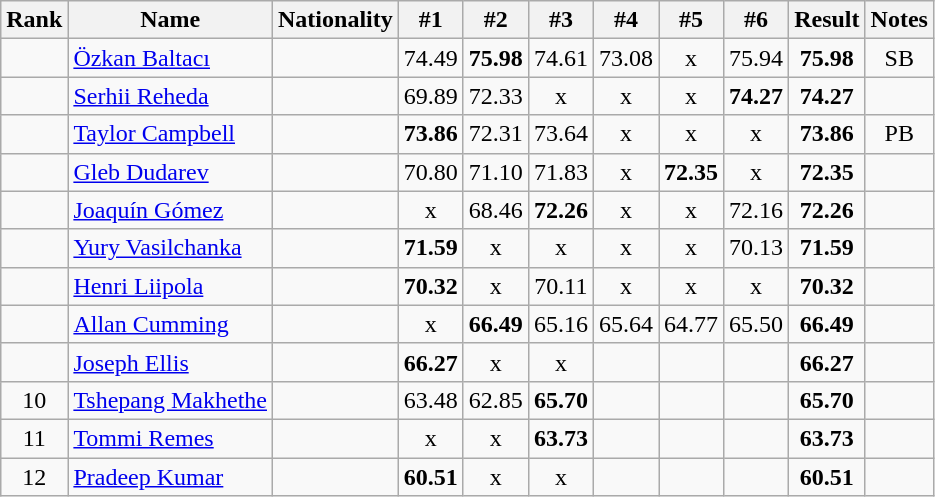<table class="wikitable sortable" style="text-align:center">
<tr>
<th>Rank</th>
<th>Name</th>
<th>Nationality</th>
<th>#1</th>
<th>#2</th>
<th>#3</th>
<th>#4</th>
<th>#5</th>
<th>#6</th>
<th>Result</th>
<th>Notes</th>
</tr>
<tr>
<td></td>
<td align=left><a href='#'>Özkan Baltacı</a></td>
<td align=left></td>
<td>74.49</td>
<td><strong>75.98</strong></td>
<td>74.61</td>
<td>73.08</td>
<td>x</td>
<td>75.94</td>
<td><strong>75.98</strong></td>
<td>SB</td>
</tr>
<tr>
<td></td>
<td align=left><a href='#'>Serhii Reheda</a></td>
<td align=left></td>
<td>69.89</td>
<td>72.33</td>
<td>x</td>
<td>x</td>
<td>x</td>
<td><strong>74.27</strong></td>
<td><strong>74.27</strong></td>
<td></td>
</tr>
<tr>
<td></td>
<td align=left><a href='#'>Taylor Campbell</a></td>
<td align=left></td>
<td><strong>73.86</strong></td>
<td>72.31</td>
<td>73.64</td>
<td>x</td>
<td>x</td>
<td>x</td>
<td><strong>73.86</strong></td>
<td>PB</td>
</tr>
<tr>
<td></td>
<td align=left><a href='#'>Gleb Dudarev</a></td>
<td align=left></td>
<td>70.80</td>
<td>71.10</td>
<td>71.83</td>
<td>x</td>
<td><strong>72.35</strong></td>
<td>x</td>
<td><strong>72.35</strong></td>
<td></td>
</tr>
<tr>
<td></td>
<td align=left><a href='#'>Joaquín Gómez</a></td>
<td align=left></td>
<td>x</td>
<td>68.46</td>
<td><strong>72.26</strong></td>
<td>x</td>
<td>x</td>
<td>72.16</td>
<td><strong>72.26</strong></td>
<td></td>
</tr>
<tr>
<td></td>
<td align=left><a href='#'>Yury Vasilchanka</a></td>
<td align=left></td>
<td><strong>71.59</strong></td>
<td>x</td>
<td>x</td>
<td>x</td>
<td>x</td>
<td>70.13</td>
<td><strong>71.59</strong></td>
<td></td>
</tr>
<tr>
<td></td>
<td align=left><a href='#'>Henri Liipola</a></td>
<td align=left></td>
<td><strong>70.32</strong></td>
<td>x</td>
<td>70.11</td>
<td>x</td>
<td>x</td>
<td>x</td>
<td><strong>70.32</strong></td>
<td></td>
</tr>
<tr>
<td></td>
<td align=left><a href='#'>Allan Cumming</a></td>
<td align=left></td>
<td>x</td>
<td><strong>66.49</strong></td>
<td>65.16</td>
<td>65.64</td>
<td>64.77</td>
<td>65.50</td>
<td><strong>66.49</strong></td>
<td></td>
</tr>
<tr>
<td></td>
<td align=left><a href='#'>Joseph Ellis</a></td>
<td align=left></td>
<td><strong>66.27</strong></td>
<td>x</td>
<td>x</td>
<td></td>
<td></td>
<td></td>
<td><strong>66.27</strong></td>
<td></td>
</tr>
<tr>
<td>10</td>
<td align=left><a href='#'>Tshepang Makhethe</a></td>
<td align=left></td>
<td>63.48</td>
<td>62.85</td>
<td><strong>65.70</strong></td>
<td></td>
<td></td>
<td></td>
<td><strong>65.70</strong></td>
<td></td>
</tr>
<tr>
<td>11</td>
<td align=left><a href='#'>Tommi Remes</a></td>
<td align=left></td>
<td>x</td>
<td>x</td>
<td><strong>63.73</strong></td>
<td></td>
<td></td>
<td></td>
<td><strong>63.73</strong></td>
<td></td>
</tr>
<tr>
<td>12</td>
<td align=left><a href='#'>Pradeep Kumar</a></td>
<td align=left></td>
<td><strong>60.51</strong></td>
<td>x</td>
<td>x</td>
<td></td>
<td></td>
<td></td>
<td><strong>60.51</strong></td>
<td></td>
</tr>
</table>
